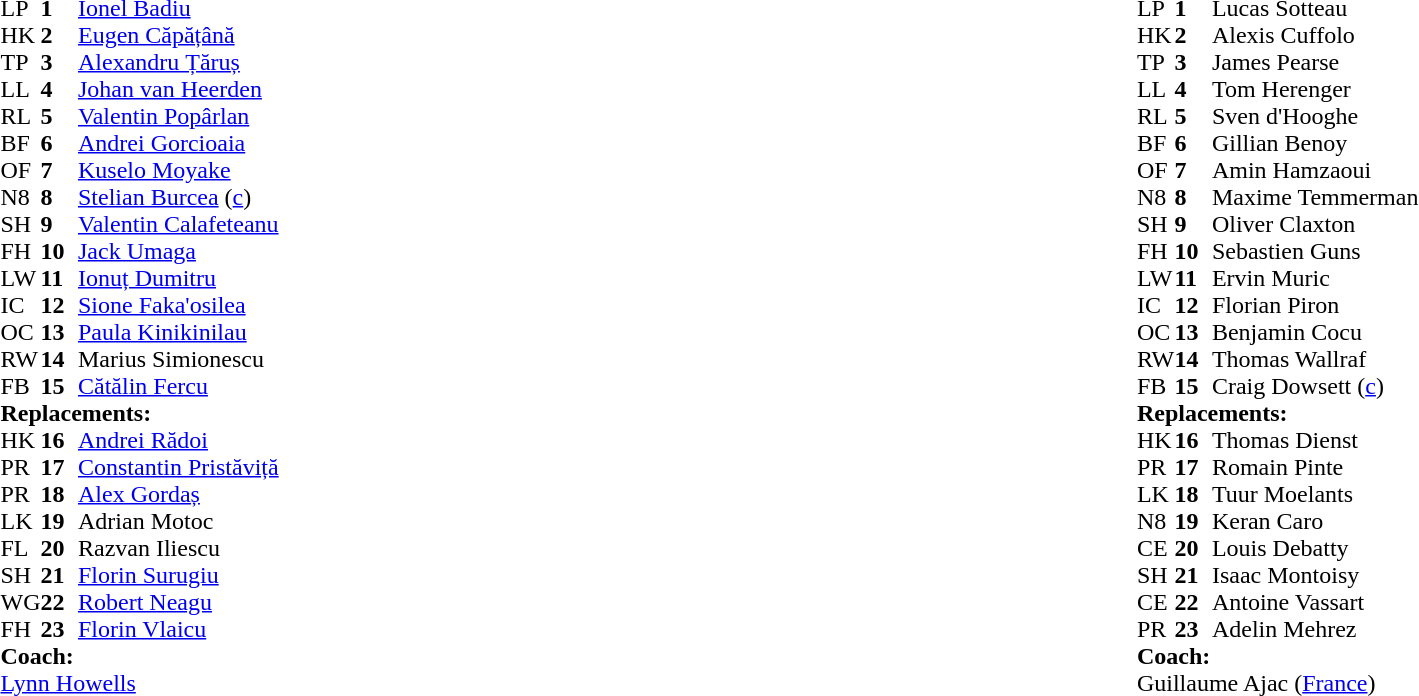<table style="width:100%">
<tr>
<td style="vertical-align:top;width:50%"><br><table cellspacing="0" cellpadding="0">
<tr>
<th width="25"></th>
<th width="25"></th>
</tr>
<tr>
<td>LP</td>
<td><strong>1</strong></td>
<td><a href='#'>Ionel Badiu</a></td>
<td></td>
<td></td>
<td></td>
<td></td>
</tr>
<tr>
<td>HK</td>
<td><strong>2</strong></td>
<td><a href='#'>Eugen Căpățână</a></td>
</tr>
<tr>
<td>TP</td>
<td><strong>3</strong></td>
<td><a href='#'>Alexandru Țăruș</a></td>
<td></td>
<td></td>
</tr>
<tr>
<td>LL</td>
<td><strong>4</strong></td>
<td><a href='#'>Johan van Heerden</a></td>
<td></td>
<td></td>
</tr>
<tr>
<td>RL</td>
<td><strong>5</strong></td>
<td><a href='#'>Valentin Popârlan</a></td>
</tr>
<tr>
<td>BF</td>
<td><strong>6</strong></td>
<td><a href='#'>Andrei Gorcioaia</a></td>
</tr>
<tr>
<td>OF</td>
<td><strong>7</strong></td>
<td><a href='#'>Kuselo Moyake</a></td>
</tr>
<tr>
<td>N8</td>
<td><strong>8</strong></td>
<td><a href='#'>Stelian Burcea</a> (<a href='#'>c</a>)</td>
<td></td>
<td colspan="2"></td>
<td></td>
</tr>
<tr>
<td>SH</td>
<td><strong>9</strong></td>
<td><a href='#'>Valentin Calafeteanu</a></td>
<td></td>
<td></td>
</tr>
<tr>
<td>FH</td>
<td><strong>10</strong></td>
<td><a href='#'>Jack Umaga</a></td>
</tr>
<tr>
<td>LW</td>
<td><strong>11</strong></td>
<td><a href='#'>Ionuț Dumitru</a></td>
</tr>
<tr>
<td>IC</td>
<td><strong>12</strong></td>
<td><a href='#'>Sione Faka'osilea</a></td>
<td></td>
<td></td>
</tr>
<tr>
<td>OC</td>
<td><strong>13</strong></td>
<td><a href='#'>Paula Kinikinilau</a></td>
</tr>
<tr>
<td>RW</td>
<td><strong>14</strong></td>
<td>Marius Simionescu</td>
<td></td>
<td></td>
</tr>
<tr>
<td>FB</td>
<td><strong>15</strong></td>
<td><a href='#'>Cătălin Fercu</a></td>
</tr>
<tr>
<td colspan="4"><strong>Replacements:</strong></td>
</tr>
<tr>
<td>HK</td>
<td><strong>16</strong></td>
<td><a href='#'>Andrei Rădoi</a></td>
</tr>
<tr>
<td>PR</td>
<td><strong>17</strong></td>
<td><a href='#'>Constantin Pristăviță</a></td>
<td></td>
<td></td>
<td></td>
<td></td>
</tr>
<tr>
<td>PR</td>
<td><strong>18</strong></td>
<td><a href='#'>Alex Gordaș</a></td>
<td></td>
<td></td>
</tr>
<tr>
<td>LK</td>
<td><strong>19</strong></td>
<td>Adrian Motoc</td>
<td></td>
<td></td>
</tr>
<tr>
<td>FL</td>
<td><strong>20</strong></td>
<td>Razvan Iliescu</td>
<td></td>
<td></td>
<td></td>
<td></td>
</tr>
<tr>
<td>SH</td>
<td><strong>21</strong></td>
<td><a href='#'>Florin Surugiu</a></td>
<td></td>
<td></td>
</tr>
<tr>
<td>WG</td>
<td><strong>22</strong></td>
<td><a href='#'>Robert Neagu</a></td>
<td></td>
<td></td>
</tr>
<tr>
<td>FH</td>
<td><strong>23</strong></td>
<td><a href='#'>Florin Vlaicu</a></td>
<td></td>
<td></td>
</tr>
<tr>
<td colspan="4"><strong>Coach:</strong></td>
</tr>
<tr>
<td colspan="4"><a href='#'>Lynn Howells</a></td>
</tr>
</table>
</td>
<td style="vertical-align:top"></td>
<td style="vertical-align: top; width:40%"><br><table cellspacing="0" cellpadding="0">
<tr>
<th width="25"></th>
<th width="25"></th>
</tr>
<tr>
<td>LP</td>
<td><strong>1</strong></td>
<td>Lucas Sotteau</td>
<td></td>
<td></td>
</tr>
<tr>
<td>HK</td>
<td><strong>2</strong></td>
<td>Alexis Cuffolo</td>
<td></td>
<td></td>
</tr>
<tr>
<td>TP</td>
<td><strong>3</strong></td>
<td>James Pearse</td>
<td></td>
</tr>
<tr>
<td>LL</td>
<td><strong>4</strong></td>
<td>Tom Herenger</td>
</tr>
<tr>
<td>RL</td>
<td><strong>5</strong></td>
<td>Sven d'Hooghe</td>
</tr>
<tr>
<td>BF</td>
<td><strong>6</strong></td>
<td>Gillian Benoy</td>
<td></td>
<td></td>
</tr>
<tr>
<td>OF</td>
<td><strong>7</strong></td>
<td>Amin Hamzaoui</td>
<td></td>
<td></td>
</tr>
<tr>
<td>N8</td>
<td><strong>8</strong></td>
<td>Maxime Temmerman</td>
<td></td>
<td></td>
</tr>
<tr>
<td>SH</td>
<td><strong>9</strong></td>
<td>Oliver Claxton</td>
</tr>
<tr>
<td>FH</td>
<td><strong>10</strong></td>
<td>Sebastien Guns</td>
<td></td>
<td></td>
</tr>
<tr>
<td>LW</td>
<td><strong>11</strong></td>
<td>Ervin Muric</td>
</tr>
<tr>
<td>IC</td>
<td><strong>12</strong></td>
<td>Florian Piron</td>
<td></td>
<td></td>
</tr>
<tr>
<td>OC</td>
<td><strong>13</strong></td>
<td>Benjamin Cocu</td>
</tr>
<tr>
<td>RW</td>
<td><strong>14</strong></td>
<td>Thomas Wallraf</td>
</tr>
<tr>
<td>FB</td>
<td><strong>15</strong></td>
<td>Craig Dowsett (<a href='#'>c</a>)</td>
<td></td>
<td></td>
</tr>
<tr>
<td colspan="4"><strong>Replacements:</strong></td>
</tr>
<tr>
<td>HK</td>
<td><strong>16</strong></td>
<td>Thomas Dienst</td>
<td></td>
<td></td>
</tr>
<tr>
<td>PR</td>
<td><strong>17</strong></td>
<td>Romain Pinte</td>
<td></td>
<td></td>
</tr>
<tr>
<td>LK</td>
<td><strong>18</strong></td>
<td>Tuur Moelants</td>
<td></td>
<td></td>
</tr>
<tr>
<td>N8</td>
<td><strong>19</strong></td>
<td>Keran Caro</td>
<td></td>
<td></td>
</tr>
<tr>
<td>CE</td>
<td><strong>20</strong></td>
<td>Louis Debatty</td>
<td></td>
<td></td>
</tr>
<tr>
<td>SH</td>
<td><strong>21</strong></td>
<td>Isaac Montoisy</td>
<td></td>
<td></td>
</tr>
<tr>
<td>CE</td>
<td><strong>22</strong></td>
<td>Antoine Vassart</td>
<td></td>
<td></td>
</tr>
<tr>
<td>PR</td>
<td><strong>23</strong></td>
<td>Adelin Mehrez</td>
<td></td>
<td></td>
</tr>
<tr>
<td colspan="4"><strong>Coach:</strong></td>
</tr>
<tr>
<td colspan="4">Guillaume Ajac (<a href='#'>France</a>)</td>
</tr>
</table>
</td>
</tr>
</table>
